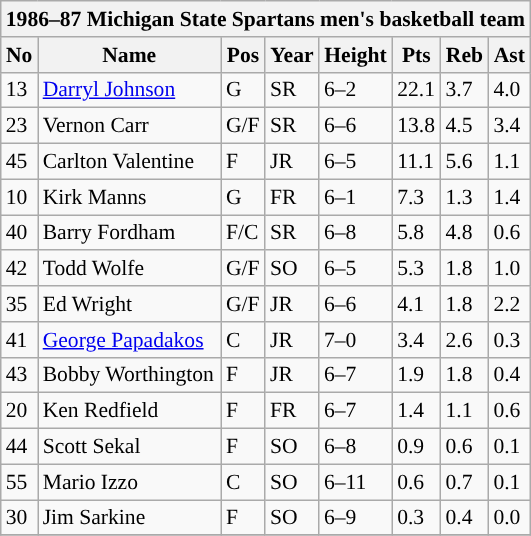<table class="wikitable sortable" style="font-size: 90%" |->
<tr>
<th colspan=9 style=>1986–87 Michigan State Spartans men's basketball team</th>
</tr>
<tr>
<th style="background:#">No</th>
<th style="background:#">Name</th>
<th style="background:#">Pos</th>
<th style="background:#">Year</th>
<th style="background:#">Height</th>
<th style="background:#">Pts</th>
<th style="background:#">Reb</th>
<th style="background:#">Ast</th>
</tr>
<tr>
<td>13</td>
<td><a href='#'>Darryl Johnson</a></td>
<td>G</td>
<td>SR</td>
<td>6–2</td>
<td>22.1</td>
<td>3.7</td>
<td>4.0</td>
</tr>
<tr>
<td>23</td>
<td>Vernon Carr</td>
<td>G/F</td>
<td>SR</td>
<td>6–6</td>
<td>13.8</td>
<td>4.5</td>
<td>3.4</td>
</tr>
<tr>
<td>45</td>
<td>Carlton Valentine</td>
<td>F</td>
<td>JR</td>
<td>6–5</td>
<td>11.1</td>
<td>5.6</td>
<td>1.1</td>
</tr>
<tr>
<td>10</td>
<td>Kirk Manns</td>
<td>G</td>
<td>FR</td>
<td>6–1</td>
<td>7.3</td>
<td>1.3</td>
<td>1.4</td>
</tr>
<tr>
<td>40</td>
<td>Barry Fordham</td>
<td>F/C</td>
<td>SR</td>
<td>6–8</td>
<td>5.8</td>
<td>4.8</td>
<td>0.6</td>
</tr>
<tr>
<td>42</td>
<td>Todd Wolfe</td>
<td>G/F</td>
<td>SO</td>
<td>6–5</td>
<td>5.3</td>
<td>1.8</td>
<td>1.0</td>
</tr>
<tr>
<td>35</td>
<td>Ed Wright</td>
<td>G/F</td>
<td>JR</td>
<td>6–6</td>
<td>4.1</td>
<td>1.8</td>
<td>2.2</td>
</tr>
<tr>
<td>41</td>
<td><a href='#'>George Papadakos</a></td>
<td>C</td>
<td>JR</td>
<td>7–0</td>
<td>3.4</td>
<td>2.6</td>
<td>0.3</td>
</tr>
<tr>
<td>43</td>
<td>Bobby Worthington</td>
<td>F</td>
<td>JR</td>
<td>6–7</td>
<td>1.9</td>
<td>1.8</td>
<td>0.4</td>
</tr>
<tr>
<td>20</td>
<td>Ken Redfield</td>
<td>F</td>
<td>FR</td>
<td>6–7</td>
<td>1.4</td>
<td>1.1</td>
<td>0.6</td>
</tr>
<tr>
<td>44</td>
<td>Scott Sekal</td>
<td>F</td>
<td>SO</td>
<td>6–8</td>
<td>0.9</td>
<td>0.6</td>
<td>0.1</td>
</tr>
<tr>
<td>55</td>
<td>Mario Izzo</td>
<td>C</td>
<td>SO</td>
<td>6–11</td>
<td>0.6</td>
<td>0.7</td>
<td>0.1</td>
</tr>
<tr>
<td>30</td>
<td>Jim Sarkine</td>
<td>F</td>
<td>SO</td>
<td>6–9</td>
<td>0.3</td>
<td>0.4</td>
<td>0.0</td>
</tr>
<tr>
</tr>
</table>
